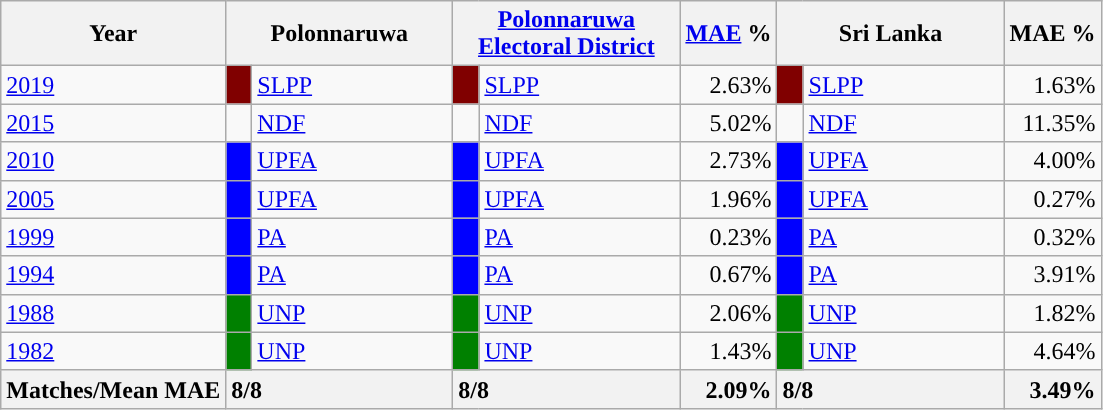<table class="wikitable">
<tr>
<th>Year</th>
<th colspan="2" width="144px">Polonnaruwa</th>
<th colspan="2" width="144px"><a href='#'>Polonnaruwa Electoral District</a></th>
<th><a href='#'>MAE</a> %</th>
<th colspan="2" width="144px">Sri Lanka</th>
<th>MAE %</th>
</tr>
<tr>
<td><a href='#'>2019</a></td>
<td style="background-color:maroon;" width="10px"></td>
<td style="text-align:left;"><a href='#'>SLPP</a></td>
<td style="background-color:maroon;" width="10px"></td>
<td style="text-align:left;"><a href='#'>SLPP</a></td>
<td style="text-align:right;">2.63%</td>
<td style="background-color:maroon;" width="10px"></td>
<td style="text-align:left;"><a href='#'>SLPP</a></td>
<td style="text-align:right;">1.63%</td>
</tr>
<tr>
<td><a href='#'>2015</a></td>
<td style="background-color:"></td>
<td style="text-align:left;"><a href='#'>NDF</a></td>
<td style="background-color:"></td>
<td style="text-align:left;"><a href='#'>NDF</a></td>
<td style="text-align:right;">5.02%</td>
<td style="background-color:"></td>
<td style="text-align:left;"><a href='#'>NDF</a></td>
<td style="text-align:right;">11.35%</td>
</tr>
<tr>
<td><a href='#'>2010</a></td>
<td style="background-color:blue;" width="10px"></td>
<td style="text-align:left;"><a href='#'>UPFA</a></td>
<td style="background-color:blue;" width="10px"></td>
<td style="text-align:left;"><a href='#'>UPFA</a></td>
<td style="text-align:right;">2.73%</td>
<td style="background-color:blue;" width="10px"></td>
<td style="text-align:left;"><a href='#'>UPFA</a></td>
<td style="text-align:right;">4.00%</td>
</tr>
<tr>
<td><a href='#'>2005</a></td>
<td style="background-color:blue;" width="10px"></td>
<td style="text-align:left;"><a href='#'>UPFA</a></td>
<td style="background-color:blue;" width="10px"></td>
<td style="text-align:left;"><a href='#'>UPFA</a></td>
<td style="text-align:right;">1.96%</td>
<td style="background-color:blue;" width="10px"></td>
<td style="text-align:left;"><a href='#'>UPFA</a></td>
<td style="text-align:right;">0.27%</td>
</tr>
<tr>
<td><a href='#'>1999</a></td>
<td style="background-color:blue;" width="10px"></td>
<td style="text-align:left;"><a href='#'>PA</a></td>
<td style="background-color:blue;" width="10px"></td>
<td style="text-align:left;"><a href='#'>PA</a></td>
<td style="text-align:right;">0.23%</td>
<td style="background-color:blue;" width="10px"></td>
<td style="text-align:left;"><a href='#'>PA</a></td>
<td style="text-align:right;">0.32%</td>
</tr>
<tr>
<td><a href='#'>1994</a></td>
<td style="background-color:blue;" width="10px"></td>
<td style="text-align:left;"><a href='#'>PA</a></td>
<td style="background-color:blue;" width="10px"></td>
<td style="text-align:left;"><a href='#'>PA</a></td>
<td style="text-align:right;">0.67%</td>
<td style="background-color:blue;" width="10px"></td>
<td style="text-align:left;"><a href='#'>PA</a></td>
<td style="text-align:right;">3.91%</td>
</tr>
<tr>
<td><a href='#'>1988</a></td>
<td style="background-color:green;" width="10px"></td>
<td style="text-align:left;"><a href='#'>UNP</a></td>
<td style="background-color:green;" width="10px"></td>
<td style="text-align:left;"><a href='#'>UNP</a></td>
<td style="text-align:right;">2.06%</td>
<td style="background-color:green;" width="10px"></td>
<td style="text-align:left;"><a href='#'>UNP</a></td>
<td style="text-align:right;">1.82%</td>
</tr>
<tr>
<td><a href='#'>1982</a></td>
<td style="background-color:green;" width="10px"></td>
<td style="text-align:left;"><a href='#'>UNP</a></td>
<td style="background-color:green;" width="10px"></td>
<td style="text-align:left;"><a href='#'>UNP</a></td>
<td style="text-align:right;">1.43%</td>
<td style="background-color:green;" width="10px"></td>
<td style="text-align:left;"><a href='#'>UNP</a></td>
<td style="text-align:right;">4.64%</td>
</tr>
<tr>
<th>Matches/Mean MAE</th>
<th style="text-align:left;"colspan="2" width="144px">8/8</th>
<th style="text-align:left;"colspan="2" width="144px">8/8</th>
<th style="text-align:right;">2.09%</th>
<th style="text-align:left;"colspan="2" width="144px">8/8</th>
<th style="text-align:right;">3.49%</th>
</tr>
</table>
